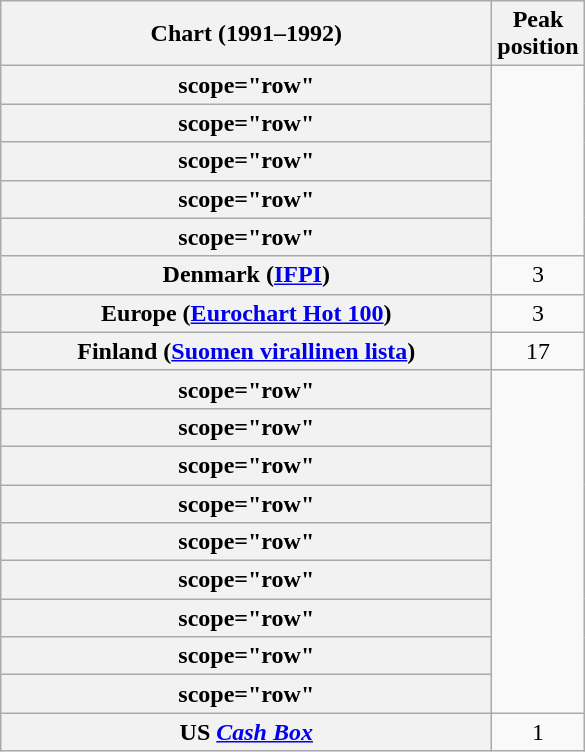<table class="wikitable plainrowheaders sortable" style="text-align:center;">
<tr>
<th scope="col" style="width:20em;">Chart (1991–1992)</th>
<th scope="col">Peak<br>position</th>
</tr>
<tr>
<th>scope="row"</th>
</tr>
<tr>
<th>scope="row"</th>
</tr>
<tr>
<th>scope="row"</th>
</tr>
<tr>
<th>scope="row"</th>
</tr>
<tr>
<th>scope="row"</th>
</tr>
<tr>
<th scope="row">Denmark (<a href='#'>IFPI</a>)</th>
<td>3</td>
</tr>
<tr>
<th scope="row">Europe (<a href='#'>Eurochart Hot 100</a>)</th>
<td>3</td>
</tr>
<tr>
<th scope="row">Finland (<a href='#'>Suomen virallinen lista</a>)</th>
<td>17</td>
</tr>
<tr>
<th>scope="row"</th>
</tr>
<tr>
<th>scope="row"</th>
</tr>
<tr>
<th>scope="row"</th>
</tr>
<tr>
<th>scope="row"</th>
</tr>
<tr>
<th>scope="row"</th>
</tr>
<tr>
<th>scope="row"</th>
</tr>
<tr>
<th>scope="row"</th>
</tr>
<tr>
<th>scope="row"</th>
</tr>
<tr>
<th>scope="row"</th>
</tr>
<tr>
<th scope="row">US <em><a href='#'>Cash Box</a></em></th>
<td>1</td>
</tr>
</table>
